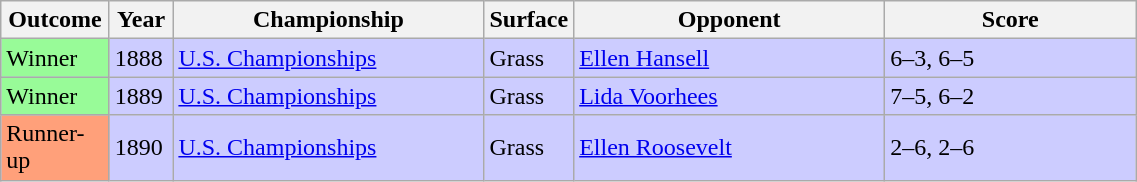<table class='sortable wikitable'>
<tr>
<th style="width:65px">Outcome</th>
<th style="width:35px">Year</th>
<th style="width:200px">Championship</th>
<th style="width:50px">Surface</th>
<th style="width:200px">Opponent</th>
<th style="width:160px" class="unsortable">Score</th>
</tr>
<tr style="background:#ccf;">
<td style="background:#98fb98;">Winner</td>
<td>1888</td>
<td><a href='#'>U.S. Championships</a></td>
<td>Grass</td>
<td> <a href='#'>Ellen Hansell</a></td>
<td>6–3, 6–5</td>
</tr>
<tr style="background:#ccf;">
<td style="background:#98fb98;">Winner</td>
<td>1889</td>
<td><a href='#'>U.S. Championships</a></td>
<td>Grass</td>
<td> <a href='#'>Lida Voorhees</a></td>
<td>7–5, 6–2</td>
</tr>
<tr style="background:#ccf;">
<td style="background:#ffa07a;">Runner-up</td>
<td>1890</td>
<td><a href='#'>U.S. Championships</a></td>
<td>Grass</td>
<td> <a href='#'>Ellen Roosevelt</a></td>
<td>2–6, 2–6</td>
</tr>
</table>
